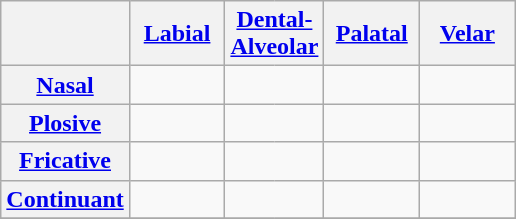<table class="wikitable" style="margin: 1em auto 1em auto; text-align: center;">
<tr>
<th></th>
<th colspan=2><a href='#'>Labial</a></th>
<th colspan=2><a href='#'>Dental-Alveolar</a></th>
<th colspan=2><a href='#'>Palatal</a></th>
<th colspan=2><a href='#'>Velar</a></th>
</tr>
<tr>
<th><a href='#'>Nasal</a></th>
<td style="border-right: 0;" width=25px></td>
<td style="border-left: 0;" width=25px></td>
<td style="border-right: 0;" width=25px></td>
<td style="border-left: 0;" width=25px></td>
<td colspan=2></td>
<td style="border-right: 0;" width=25px></td>
<td style="border-left: 0;" width=25px></td>
</tr>
<tr>
<th><a href='#'>Plosive</a></th>
<td style="border-right: 0;" width=25px></td>
<td style="border-left: 0;" width=25px></td>
<td style="border-right: 0;" width=25px></td>
<td style="border-left: 0;" width=25px></td>
<td style="border-right: 0;" width=25px></td>
<td style="border-left: 0;" width=25px></td>
<td style="border-right: 0;" width=25px></td>
<td style="border-left: 0;" width=25px></td>
</tr>
<tr>
<th><a href='#'>Fricative</a></th>
<td style="border-right: 0;" width=25px></td>
<td style="border-left: 0;" width=25px></td>
<td style="border-right: 0;" width=25px></td>
<td style="border-left: 0;" width=25px></td>
<td colspan=2></td>
<td style="border-right: 0;" width=25px></td>
<td style="border-left: 0;" width=25px></td>
</tr>
<tr>
<th><a href='#'>Continuant</a></th>
<td style="border-right: 0;" width=25px></td>
<td style="border-left: 0;" width=25px></td>
<td style="border-right: 0;" width=25px></td>
<td style="border-left: 0;" width=25px></td>
<td style="border-right: 0;" width=25px></td>
<td style="border-left: 0;" width=25px></td>
<td style="border-right: 0;" width=25px></td>
<td style="border-left: 0;" width=25px></td>
</tr>
<tr>
</tr>
</table>
